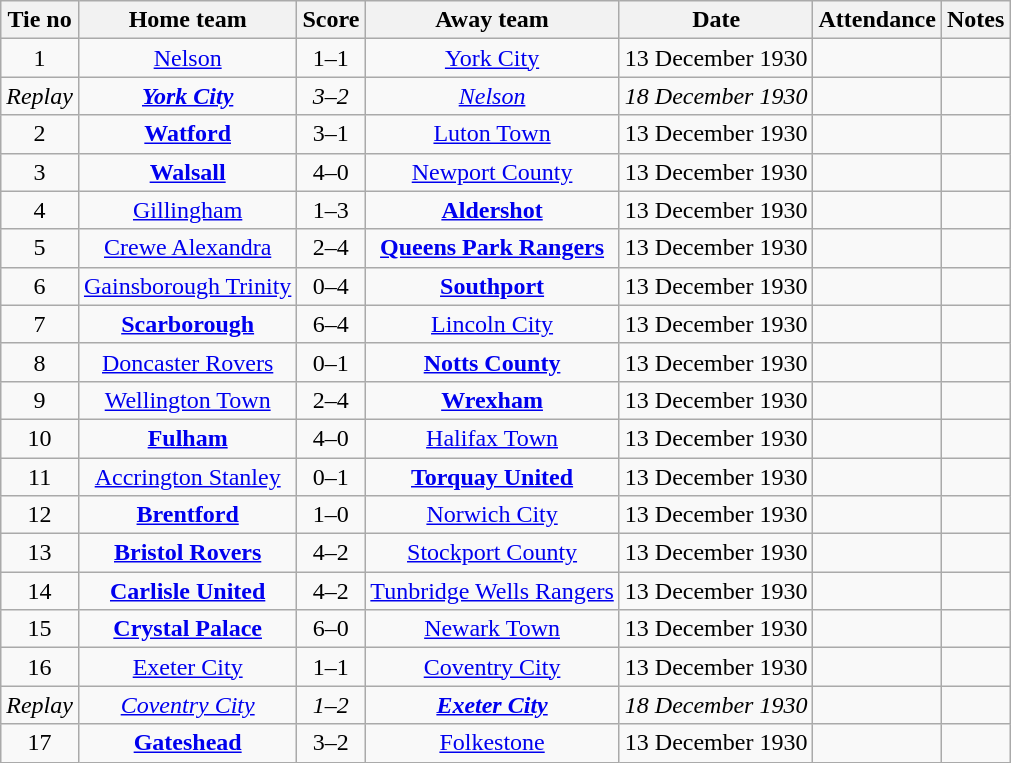<table class="wikitable" style="text-align: center">
<tr>
<th>Tie no</th>
<th>Home team</th>
<th>Score</th>
<th>Away team</th>
<th>Date</th>
<th>Attendance</th>
<th>Notes</th>
</tr>
<tr>
<td>1</td>
<td><a href='#'>Nelson</a></td>
<td>1–1</td>
<td><a href='#'>York City</a></td>
<td>13 December 1930</td>
<td></td>
<td></td>
</tr>
<tr>
<td><em>Replay</em></td>
<td><strong><em><a href='#'>York City</a></em></strong></td>
<td><em>3–2</em></td>
<td><em><a href='#'>Nelson</a></em></td>
<td><em>18 December 1930</em></td>
<td><em> </em></td>
<td></td>
</tr>
<tr>
<td>2</td>
<td><strong><a href='#'>Watford</a></strong></td>
<td>3–1</td>
<td><a href='#'>Luton Town</a></td>
<td>13 December 1930</td>
<td></td>
<td></td>
</tr>
<tr>
<td>3</td>
<td><strong><a href='#'>Walsall</a></strong></td>
<td>4–0</td>
<td><a href='#'>Newport County</a></td>
<td>13 December 1930</td>
<td></td>
<td></td>
</tr>
<tr>
<td>4</td>
<td><a href='#'>Gillingham</a></td>
<td>1–3</td>
<td><strong><a href='#'>Aldershot</a></strong></td>
<td>13 December 1930</td>
<td></td>
<td></td>
</tr>
<tr>
<td>5</td>
<td><a href='#'>Crewe Alexandra</a></td>
<td>2–4</td>
<td><strong><a href='#'>Queens Park Rangers</a></strong></td>
<td>13 December 1930</td>
<td></td>
<td></td>
</tr>
<tr>
<td>6</td>
<td><a href='#'>Gainsborough Trinity</a></td>
<td>0–4</td>
<td><strong><a href='#'>Southport</a></strong></td>
<td>13 December 1930</td>
<td></td>
<td></td>
</tr>
<tr>
<td>7</td>
<td><strong><a href='#'>Scarborough</a></strong></td>
<td>6–4</td>
<td><a href='#'>Lincoln City</a></td>
<td>13 December 1930</td>
<td></td>
<td></td>
</tr>
<tr>
<td>8</td>
<td><a href='#'>Doncaster Rovers</a></td>
<td>0–1</td>
<td><strong><a href='#'>Notts County</a></strong></td>
<td>13 December 1930</td>
<td></td>
<td></td>
</tr>
<tr>
<td>9</td>
<td><a href='#'>Wellington Town</a></td>
<td>2–4</td>
<td><strong><a href='#'>Wrexham</a></strong></td>
<td>13 December 1930</td>
<td></td>
<td></td>
</tr>
<tr>
<td>10</td>
<td><strong><a href='#'>Fulham</a></strong></td>
<td>4–0</td>
<td><a href='#'>Halifax Town</a></td>
<td>13 December 1930</td>
<td></td>
<td></td>
</tr>
<tr>
<td>11</td>
<td><a href='#'>Accrington Stanley</a></td>
<td>0–1</td>
<td><strong><a href='#'>Torquay United</a></strong></td>
<td>13 December 1930</td>
<td></td>
<td></td>
</tr>
<tr>
<td>12</td>
<td><strong><a href='#'>Brentford</a></strong></td>
<td>1–0</td>
<td><a href='#'>Norwich City</a></td>
<td>13 December 1930</td>
<td></td>
<td></td>
</tr>
<tr>
<td>13</td>
<td><strong><a href='#'>Bristol Rovers</a></strong></td>
<td>4–2</td>
<td><a href='#'>Stockport County</a></td>
<td>13 December 1930</td>
<td></td>
<td></td>
</tr>
<tr>
<td>14</td>
<td><strong><a href='#'>Carlisle United</a></strong></td>
<td>4–2</td>
<td><a href='#'>Tunbridge Wells Rangers</a></td>
<td>13 December 1930</td>
<td></td>
<td></td>
</tr>
<tr>
<td>15</td>
<td><strong><a href='#'>Crystal Palace</a></strong></td>
<td>6–0</td>
<td><a href='#'>Newark Town</a></td>
<td>13 December 1930</td>
<td></td>
<td></td>
</tr>
<tr>
<td>16</td>
<td><a href='#'>Exeter City</a></td>
<td>1–1</td>
<td><a href='#'>Coventry City</a></td>
<td>13 December 1930</td>
<td></td>
<td></td>
</tr>
<tr>
<td><em>Replay</em></td>
<td><em><a href='#'>Coventry City</a></em></td>
<td><em>1–2</em></td>
<td><strong><em><a href='#'>Exeter City</a></em></strong></td>
<td><em>18 December 1930</em></td>
<td><em> </em></td>
<td></td>
</tr>
<tr>
<td>17</td>
<td><strong><a href='#'>Gateshead</a></strong></td>
<td>3–2</td>
<td><a href='#'>Folkestone</a></td>
<td>13 December 1930</td>
<td></td>
<td></td>
</tr>
</table>
